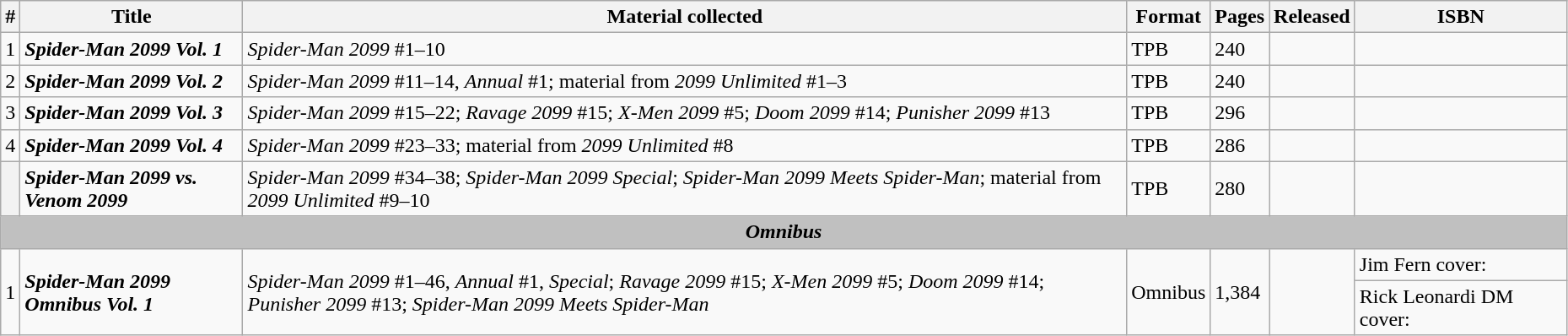<table class="wikitable sortable" width=98%>
<tr>
<th>#</th>
<th>Title</th>
<th>Material collected</th>
<th class="unsortable">Format</th>
<th>Pages</th>
<th>Released</th>
<th class="unsortable" style="width: 10em;">ISBN</th>
</tr>
<tr>
<td>1</td>
<td><strong><em>Spider-Man 2099 Vol. 1</em></strong></td>
<td><em>Spider-Man 2099</em> #1–10</td>
<td>TPB</td>
<td>240</td>
<td></td>
<td></td>
</tr>
<tr>
<td>2</td>
<td><strong><em>Spider-Man 2099 Vol. 2</em></strong></td>
<td><em>Spider-Man 2099</em> #11–14, <em>Annual</em> #1; material from <em>2099 Unlimited</em> #1–3</td>
<td>TPB</td>
<td>240</td>
<td></td>
<td></td>
</tr>
<tr>
<td>3</td>
<td><strong><em>Spider-Man 2099 Vol. 3</em></strong></td>
<td><em>Spider-Man 2099</em> #15–22; <em>Ravage 2099</em> #15; <em>X-Men 2099</em> #5; <em>Doom 2099</em> #14; <em>Punisher 2099</em> #13</td>
<td>TPB</td>
<td>296</td>
<td></td>
<td></td>
</tr>
<tr>
<td>4</td>
<td><strong><em>Spider-Man 2099 Vol. 4</em></strong></td>
<td><em>Spider-Man 2099</em> #23–33; material from <em>2099 Unlimited</em> #8</td>
<td>TPB</td>
<td>286</td>
<td></td>
<td></td>
</tr>
<tr>
<th style="background-color: light grey;"></th>
<td><strong><em>Spider-Man 2099 vs. Venom 2099</em></strong></td>
<td><em>Spider-Man 2099</em> #34–38; <em>Spider-Man 2099 Special</em>; <em>Spider-Man 2099 Meets Spider-Man</em>; material from <em>2099 Unlimited</em> #9–10</td>
<td>TPB</td>
<td>280</td>
<td></td>
<td></td>
</tr>
<tr>
<th colspan="7" style="background-color: silver;"><em>Omnibus</em></th>
</tr>
<tr>
<td rowspan="2">1</td>
<td rowspan="2"><strong><em>Spider-Man 2099 Omnibus Vol. 1</em></strong></td>
<td rowspan="2"><em>Spider-Man 2099</em> #1–46, <em>Annual</em> #1, <em>Special</em>; <em>Ravage 2099</em> #15; <em>X-Men 2099</em> #5; <em>Doom 2099</em> #14; <em>Punisher 2099</em> #13; <em>Spider-Man 2099 Meets Spider-Man</em></td>
<td rowspan="2">Omnibus</td>
<td rowspan="2">1,384</td>
<td rowspan="2"></td>
<td>Jim Fern cover: </td>
</tr>
<tr>
<td>Rick Leonardi DM cover: </td>
</tr>
</table>
